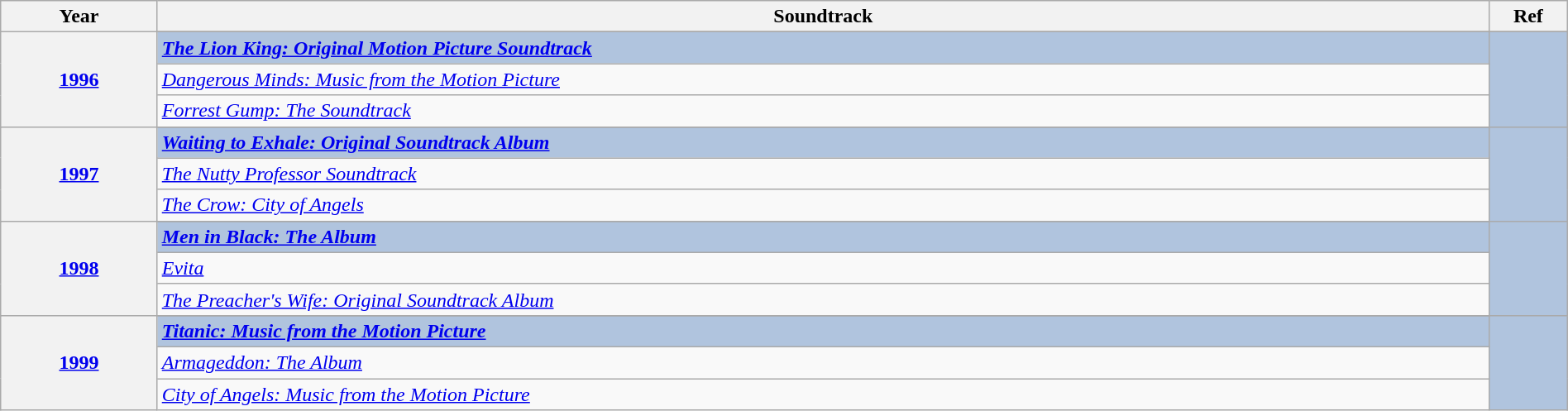<table class="wikitable" width="100%">
<tr>
<th width="10%">Year</th>
<th width="85%">Soundtrack</th>
<th width="5%">Ref</th>
</tr>
<tr>
<th rowspan="4" align="center"><a href='#'>1996<br></a></th>
</tr>
<tr style="background:#B0C4DE">
<td><strong><em><a href='#'>The Lion King: Original Motion Picture Soundtrack</a></em></strong></td>
<td rowspan="4" align="center"></td>
</tr>
<tr>
<td><em><a href='#'>Dangerous Minds: Music from the Motion Picture</a></em></td>
</tr>
<tr>
<td><em><a href='#'>Forrest Gump: The Soundtrack</a></em></td>
</tr>
<tr>
<th rowspan="4" align="center"><a href='#'>1997<br></a></th>
</tr>
<tr style="background:#B0C4DE">
<td><strong><em><a href='#'>Waiting to Exhale: Original Soundtrack Album</a></em></strong></td>
<td rowspan="4" align="center"></td>
</tr>
<tr>
<td><em><a href='#'>The Nutty Professor Soundtrack</a></em></td>
</tr>
<tr>
<td><em><a href='#'>The Crow: City of Angels</a></em></td>
</tr>
<tr>
<th rowspan="4" align="center"><a href='#'>1998<br></a></th>
</tr>
<tr style="background:#B0C4DE">
<td><strong><em><a href='#'>Men in Black: The Album</a></em></strong></td>
<td rowspan="4" align="center"></td>
</tr>
<tr>
<td><em><a href='#'>Evita</a></em></td>
</tr>
<tr>
<td><em><a href='#'>The Preacher's Wife: Original Soundtrack Album</a></em></td>
</tr>
<tr>
<th rowspan="4" align="center"><a href='#'>1999<br></a></th>
</tr>
<tr style="background:#B0C4DE">
<td><strong><em><a href='#'>Titanic: Music from the Motion Picture</a></em></strong></td>
<td rowspan="4" align="center"></td>
</tr>
<tr>
<td><em><a href='#'>Armageddon: The Album</a></em></td>
</tr>
<tr>
<td><em><a href='#'>City of Angels: Music from the Motion Picture</a></em></td>
</tr>
</table>
